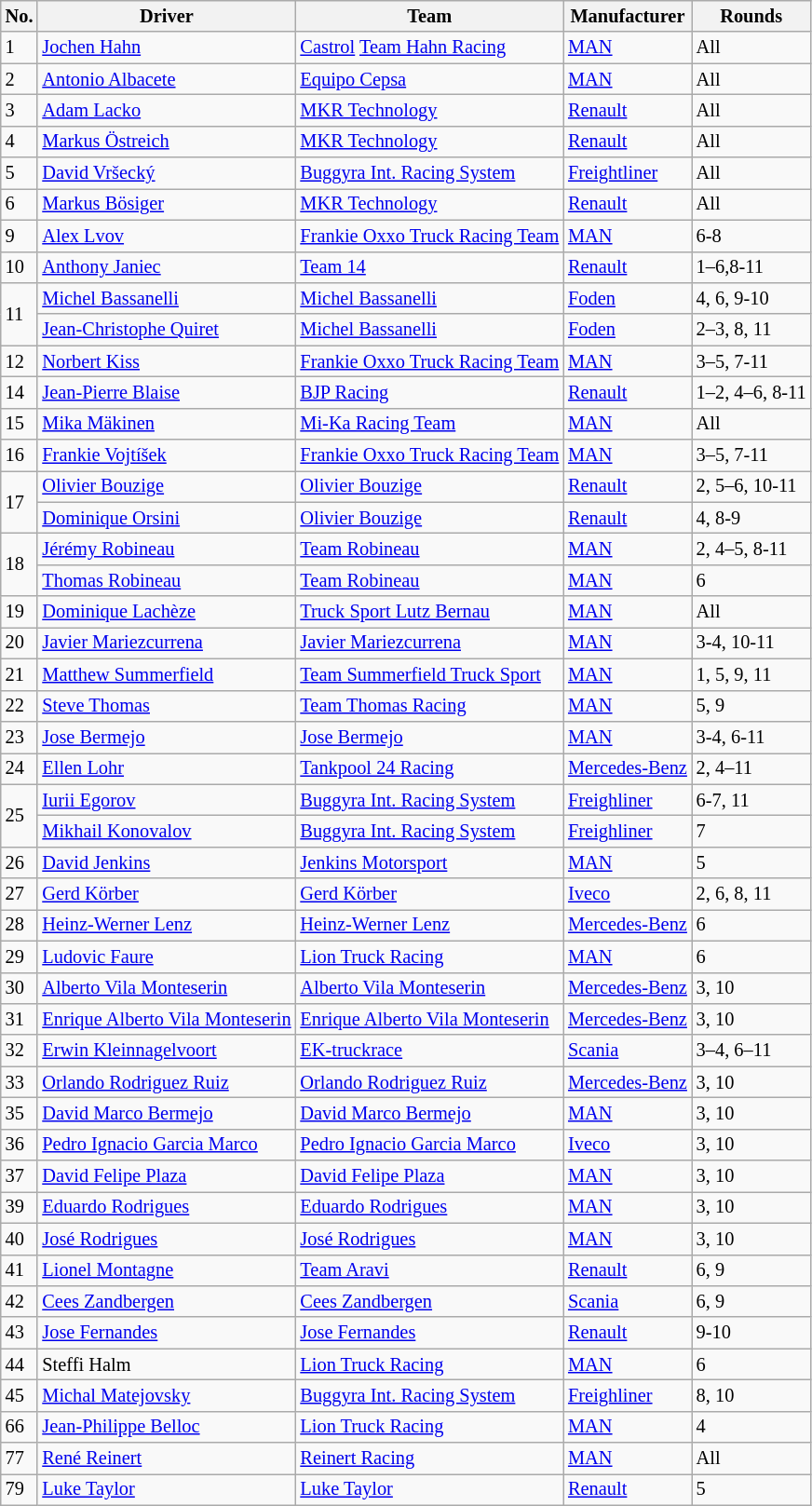<table class="wikitable" style="font-size: 85%">
<tr>
<th>No.</th>
<th>Driver</th>
<th>Team</th>
<th>Manufacturer</th>
<th>Rounds</th>
</tr>
<tr>
<td>1</td>
<td> <a href='#'>Jochen Hahn</a></td>
<td><a href='#'>Castrol</a> <a href='#'>Team Hahn Racing</a></td>
<td><a href='#'>MAN</a></td>
<td>All</td>
</tr>
<tr>
<td>2</td>
<td> <a href='#'>Antonio Albacete</a></td>
<td><a href='#'>Equipo Cepsa</a></td>
<td><a href='#'>MAN</a></td>
<td>All</td>
</tr>
<tr>
<td>3</td>
<td> <a href='#'>Adam Lacko</a></td>
<td><a href='#'>MKR Technology</a></td>
<td><a href='#'>Renault</a></td>
<td>All</td>
</tr>
<tr>
<td>4</td>
<td> <a href='#'>Markus Östreich</a></td>
<td><a href='#'>MKR Technology</a></td>
<td><a href='#'>Renault</a></td>
<td>All</td>
</tr>
<tr>
<td>5</td>
<td> <a href='#'>David Vršecký</a></td>
<td><a href='#'>Buggyra Int. Racing System</a></td>
<td><a href='#'>Freightliner</a></td>
<td>All</td>
</tr>
<tr>
<td>6</td>
<td> <a href='#'>Markus Bösiger</a></td>
<td><a href='#'>MKR Technology</a></td>
<td><a href='#'>Renault</a></td>
<td>All</td>
</tr>
<tr>
<td>9</td>
<td> <a href='#'>Alex Lvov</a></td>
<td><a href='#'>Frankie Oxxo Truck Racing Team</a></td>
<td><a href='#'>MAN</a></td>
<td>6-8</td>
</tr>
<tr>
<td>10</td>
<td> <a href='#'>Anthony Janiec</a></td>
<td><a href='#'>Team 14</a></td>
<td><a href='#'>Renault</a></td>
<td>1–6,8-11</td>
</tr>
<tr>
<td rowspan=2>11</td>
<td> <a href='#'>Michel Bassanelli</a></td>
<td><a href='#'>Michel Bassanelli</a></td>
<td><a href='#'>Foden</a></td>
<td>4, 6, 9-10</td>
</tr>
<tr>
<td> <a href='#'>Jean-Christophe Quiret</a></td>
<td><a href='#'>Michel Bassanelli</a></td>
<td><a href='#'>Foden</a></td>
<td>2–3, 8, 11</td>
</tr>
<tr>
<td>12</td>
<td> <a href='#'>Norbert Kiss</a></td>
<td><a href='#'>Frankie Oxxo Truck Racing Team</a></td>
<td><a href='#'>MAN</a></td>
<td>3–5, 7-11</td>
</tr>
<tr>
<td>14</td>
<td> <a href='#'>Jean-Pierre Blaise</a></td>
<td><a href='#'>BJP Racing</a></td>
<td><a href='#'>Renault</a></td>
<td>1–2, 4–6, 8-11</td>
</tr>
<tr>
<td>15</td>
<td> <a href='#'>Mika Mäkinen</a></td>
<td><a href='#'>Mi-Ka Racing Team</a></td>
<td><a href='#'>MAN</a></td>
<td>All</td>
</tr>
<tr>
<td>16</td>
<td> <a href='#'>Frankie Vojtíšek</a></td>
<td><a href='#'>Frankie Oxxo Truck Racing Team</a></td>
<td><a href='#'>MAN</a></td>
<td>3–5, 7-11</td>
</tr>
<tr>
<td rowspan=2>17</td>
<td> <a href='#'>Olivier Bouzige</a></td>
<td><a href='#'>Olivier Bouzige</a></td>
<td><a href='#'>Renault</a></td>
<td>2, 5–6, 10-11</td>
</tr>
<tr>
<td> <a href='#'>Dominique Orsini</a></td>
<td><a href='#'>Olivier Bouzige</a></td>
<td><a href='#'>Renault</a></td>
<td>4, 8-9</td>
</tr>
<tr>
<td rowspan=2>18</td>
<td> <a href='#'>Jérémy Robineau</a></td>
<td><a href='#'>Team Robineau</a></td>
<td><a href='#'>MAN</a></td>
<td>2, 4–5, 8-11</td>
</tr>
<tr>
<td> <a href='#'>Thomas Robineau</a></td>
<td><a href='#'>Team Robineau</a></td>
<td><a href='#'>MAN</a></td>
<td>6</td>
</tr>
<tr>
<td>19</td>
<td> <a href='#'>Dominique Lachèze</a></td>
<td><a href='#'>Truck Sport Lutz Bernau</a></td>
<td><a href='#'>MAN</a></td>
<td>All</td>
</tr>
<tr>
<td>20</td>
<td> <a href='#'>Javier Mariezcurrena</a></td>
<td><a href='#'>Javier Mariezcurrena</a></td>
<td><a href='#'>MAN</a></td>
<td>3-4, 10-11</td>
</tr>
<tr>
<td>21</td>
<td> <a href='#'>Matthew Summerfield</a></td>
<td><a href='#'>Team Summerfield Truck Sport</a></td>
<td><a href='#'>MAN</a></td>
<td>1, 5, 9, 11</td>
</tr>
<tr>
<td>22</td>
<td> <a href='#'>Steve Thomas</a></td>
<td><a href='#'>Team Thomas Racing</a></td>
<td><a href='#'>MAN</a></td>
<td>5, 9</td>
</tr>
<tr>
<td>23</td>
<td> <a href='#'>Jose Bermejo</a></td>
<td><a href='#'>Jose Bermejo</a></td>
<td><a href='#'>MAN</a></td>
<td>3-4, 6-11</td>
</tr>
<tr>
<td>24</td>
<td> <a href='#'>Ellen Lohr</a></td>
<td><a href='#'>Tankpool 24 Racing</a></td>
<td><a href='#'>Mercedes-Benz</a></td>
<td>2, 4–11</td>
</tr>
<tr>
<td rowspan=2>25</td>
<td> <a href='#'>Iurii Egorov</a></td>
<td><a href='#'>Buggyra Int. Racing System</a></td>
<td><a href='#'>Freighliner</a></td>
<td>6-7, 11</td>
</tr>
<tr>
<td> <a href='#'>Mikhail Konovalov</a></td>
<td><a href='#'>Buggyra Int. Racing System</a></td>
<td><a href='#'>Freighliner</a></td>
<td>7</td>
</tr>
<tr>
<td>26</td>
<td> <a href='#'>David Jenkins</a></td>
<td><a href='#'>Jenkins Motorsport</a></td>
<td><a href='#'>MAN</a></td>
<td>5</td>
</tr>
<tr>
<td>27</td>
<td> <a href='#'>Gerd Körber</a></td>
<td><a href='#'>Gerd Körber</a></td>
<td><a href='#'>Iveco</a></td>
<td>2, 6, 8, 11</td>
</tr>
<tr>
<td>28</td>
<td> <a href='#'>Heinz-Werner Lenz</a></td>
<td><a href='#'>Heinz-Werner Lenz</a></td>
<td><a href='#'>Mercedes-Benz</a></td>
<td>6</td>
</tr>
<tr>
<td>29</td>
<td> <a href='#'>Ludovic Faure</a></td>
<td><a href='#'>Lion Truck Racing</a></td>
<td><a href='#'>MAN</a></td>
<td>6</td>
</tr>
<tr>
<td>30</td>
<td> <a href='#'>Alberto Vila Monteserin</a></td>
<td><a href='#'>Alberto Vila Monteserin</a></td>
<td><a href='#'>Mercedes-Benz</a></td>
<td>3, 10</td>
</tr>
<tr>
<td>31</td>
<td> <a href='#'>Enrique Alberto Vila Monteserin</a></td>
<td><a href='#'>Enrique Alberto Vila Monteserin</a></td>
<td><a href='#'>Mercedes-Benz</a></td>
<td>3, 10</td>
</tr>
<tr>
<td>32</td>
<td> <a href='#'>Erwin Kleinnagelvoort</a></td>
<td><a href='#'>EK-truckrace</a></td>
<td><a href='#'>Scania</a></td>
<td>3–4, 6–11</td>
</tr>
<tr>
<td>33</td>
<td> <a href='#'>Orlando Rodriguez Ruiz</a></td>
<td><a href='#'>Orlando Rodriguez Ruiz</a></td>
<td><a href='#'>Mercedes-Benz</a></td>
<td>3, 10</td>
</tr>
<tr>
<td>35</td>
<td> <a href='#'>David Marco Bermejo</a></td>
<td><a href='#'>David Marco Bermejo</a></td>
<td><a href='#'>MAN</a></td>
<td>3, 10</td>
</tr>
<tr>
<td>36</td>
<td> <a href='#'>Pedro Ignacio Garcia Marco</a></td>
<td><a href='#'>Pedro Ignacio Garcia Marco</a></td>
<td><a href='#'>Iveco</a></td>
<td>3, 10</td>
</tr>
<tr>
<td>37</td>
<td> <a href='#'>David Felipe Plaza</a></td>
<td><a href='#'>David Felipe Plaza</a></td>
<td><a href='#'>MAN</a></td>
<td>3, 10</td>
</tr>
<tr>
<td>39</td>
<td> <a href='#'>Eduardo Rodrigues</a></td>
<td><a href='#'>Eduardo Rodrigues</a></td>
<td><a href='#'>MAN</a></td>
<td>3, 10</td>
</tr>
<tr>
<td>40</td>
<td> <a href='#'>José Rodrigues</a></td>
<td><a href='#'>José Rodrigues</a></td>
<td><a href='#'>MAN</a></td>
<td>3, 10</td>
</tr>
<tr>
<td>41</td>
<td> <a href='#'>Lionel Montagne</a></td>
<td><a href='#'>Team Aravi</a></td>
<td><a href='#'>Renault</a></td>
<td>6, 9</td>
</tr>
<tr>
<td>42</td>
<td> <a href='#'>Cees Zandbergen</a></td>
<td><a href='#'>Cees Zandbergen</a></td>
<td><a href='#'>Scania</a></td>
<td>6, 9</td>
</tr>
<tr>
<td>43</td>
<td> <a href='#'>Jose Fernandes</a></td>
<td><a href='#'>Jose Fernandes</a></td>
<td><a href='#'>Renault</a></td>
<td>9-10</td>
</tr>
<tr>
<td>44</td>
<td> Steffi Halm</td>
<td><a href='#'>Lion Truck Racing</a></td>
<td><a href='#'>MAN</a></td>
<td>6</td>
</tr>
<tr>
<td>45</td>
<td> <a href='#'>Michal Matejovsky</a></td>
<td><a href='#'>Buggyra Int. Racing System</a></td>
<td><a href='#'>Freighliner</a></td>
<td>8, 10</td>
</tr>
<tr>
<td>66</td>
<td> <a href='#'>Jean-Philippe Belloc</a></td>
<td><a href='#'>Lion Truck Racing</a></td>
<td><a href='#'>MAN</a></td>
<td>4</td>
</tr>
<tr>
<td>77</td>
<td> <a href='#'>René Reinert</a></td>
<td><a href='#'>Reinert Racing</a></td>
<td><a href='#'>MAN</a></td>
<td>All</td>
</tr>
<tr>
<td>79</td>
<td> <a href='#'>Luke Taylor</a></td>
<td><a href='#'>Luke Taylor</a></td>
<td><a href='#'>Renault</a></td>
<td>5</td>
</tr>
</table>
